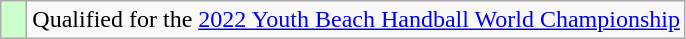<table class="wikitable" style="text-align: left;">
<tr>
<td width=10px bgcolor=#ccffcc></td>
<td>Qualified for the <a href='#'>2022 Youth Beach Handball World Championship</a></td>
</tr>
</table>
